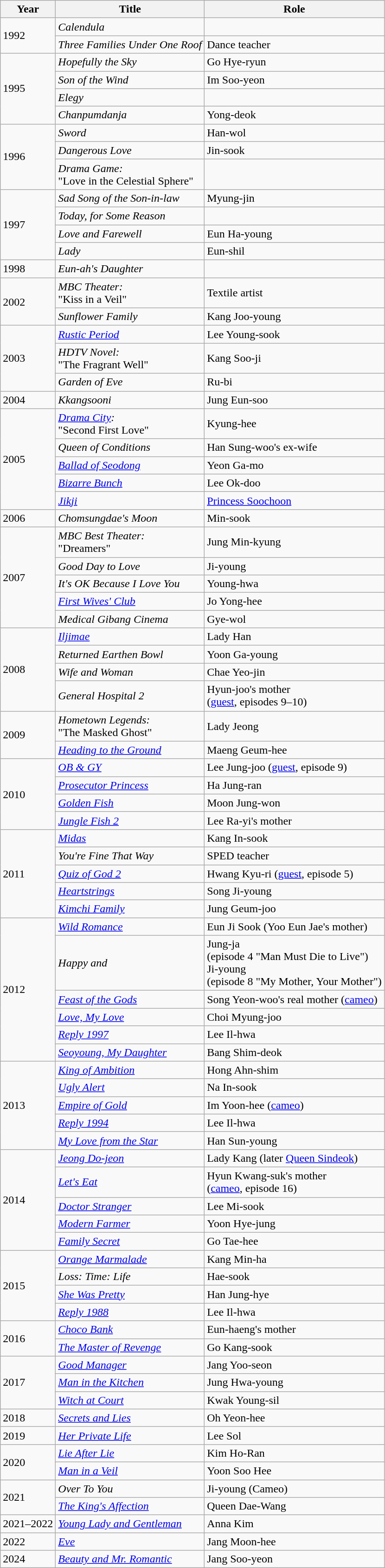<table class="wikitable sortable">
<tr>
<th>Year</th>
<th>Title</th>
<th>Role</th>
</tr>
<tr>
<td rowspan=2>1992</td>
<td><em>Calendula</em></td>
<td></td>
</tr>
<tr>
<td><em>Three Families Under One Roof</em></td>
<td>Dance teacher</td>
</tr>
<tr>
<td rowspan=4>1995</td>
<td><em>Hopefully the Sky</em></td>
<td>Go Hye-ryun</td>
</tr>
<tr>
<td><em>Son of the Wind</em></td>
<td>Im Soo-yeon</td>
</tr>
<tr>
<td><em>Elegy</em></td>
<td></td>
</tr>
<tr>
<td><em>Chanpumdanja</em></td>
<td>Yong-deok</td>
</tr>
<tr>
<td rowspan=3>1996</td>
<td><em>Sword</em></td>
<td>Han-wol</td>
</tr>
<tr>
<td><em>Dangerous Love</em></td>
<td>Jin-sook</td>
</tr>
<tr>
<td><em>Drama Game:</em><br>"Love in the Celestial Sphere"</td>
<td></td>
</tr>
<tr>
<td rowspan=4>1997</td>
<td><em>Sad Song of the Son-in-law</em></td>
<td>Myung-jin</td>
</tr>
<tr>
<td><em>Today, for Some Reason</em></td>
<td></td>
</tr>
<tr>
<td><em>Love and Farewell</em></td>
<td>Eun Ha-young</td>
</tr>
<tr>
<td><em>Lady</em></td>
<td>Eun-shil</td>
</tr>
<tr>
<td>1998</td>
<td><em>Eun-ah's Daughter</em></td>
<td></td>
</tr>
<tr>
<td rowspan=2>2002</td>
<td><em>MBC Theater:</em><br>"Kiss in a Veil"</td>
<td>Textile artist</td>
</tr>
<tr>
<td><em>Sunflower Family</em></td>
<td>Kang Joo-young</td>
</tr>
<tr>
<td rowspan=3>2003</td>
<td><em><a href='#'>Rustic Period</a></em></td>
<td>Lee Young-sook</td>
</tr>
<tr>
<td><em>HDTV Novel:</em><br>"The Fragrant Well"</td>
<td>Kang Soo-ji</td>
</tr>
<tr>
<td><em>Garden of Eve</em></td>
<td>Ru-bi</td>
</tr>
<tr>
<td>2004</td>
<td><em>Kkangsooni</em></td>
<td>Jung Eun-soo</td>
</tr>
<tr>
<td rowspan=5>2005</td>
<td><em><a href='#'>Drama City</a>:</em><br>"Second First Love"</td>
<td>Kyung-hee</td>
</tr>
<tr>
<td><em>Queen of Conditions</em></td>
<td>Han Sung-woo's ex-wife</td>
</tr>
<tr>
<td><em><a href='#'>Ballad of Seodong</a></em></td>
<td>Yeon Ga-mo</td>
</tr>
<tr>
<td><em><a href='#'>Bizarre Bunch</a></em></td>
<td>Lee Ok-doo</td>
</tr>
<tr>
<td><em><a href='#'>Jikji</a></em></td>
<td><a href='#'>Princess Soochoon</a></td>
</tr>
<tr>
<td>2006</td>
<td><em>Chomsungdae's Moon</em></td>
<td>Min-sook</td>
</tr>
<tr>
<td rowspan=5>2007</td>
<td><em>MBC Best Theater:</em><br>"Dreamers"</td>
<td>Jung Min-kyung</td>
</tr>
<tr>
<td><em>Good Day to Love</em></td>
<td>Ji-young</td>
</tr>
<tr>
<td><em>It's OK Because I Love You</em></td>
<td>Young-hwa</td>
</tr>
<tr>
<td><em><a href='#'>First Wives' Club</a></em></td>
<td>Jo Yong-hee</td>
</tr>
<tr>
<td><em>Medical Gibang Cinema</em></td>
<td>Gye-wol</td>
</tr>
<tr>
<td rowspan=4>2008</td>
<td><em><a href='#'>Iljimae</a></em></td>
<td>Lady Han</td>
</tr>
<tr>
<td><em>Returned Earthen Bowl</em></td>
<td>Yoon Ga-young</td>
</tr>
<tr>
<td><em>Wife and Woman</em></td>
<td>Chae Yeo-jin</td>
</tr>
<tr>
<td><em>General Hospital 2</em></td>
<td>Hyun-joo's mother <br> (<a href='#'>guest</a>, episodes 9–10)</td>
</tr>
<tr>
<td rowspan=2>2009</td>
<td><em>Hometown Legends:</em><br>"The Masked Ghost"</td>
<td>Lady Jeong</td>
</tr>
<tr>
<td><em><a href='#'>Heading to the Ground</a></em></td>
<td>Maeng Geum-hee</td>
</tr>
<tr>
<td rowspan=4>2010</td>
<td><em><a href='#'>OB & GY</a></em></td>
<td>Lee Jung-joo (<a href='#'>guest</a>, episode 9)</td>
</tr>
<tr>
<td><em><a href='#'>Prosecutor Princess</a></em></td>
<td>Ha Jung-ran</td>
</tr>
<tr>
<td><em><a href='#'>Golden Fish</a></em></td>
<td>Moon Jung-won</td>
</tr>
<tr>
<td><em><a href='#'>Jungle Fish 2</a></em></td>
<td>Lee Ra-yi's mother</td>
</tr>
<tr>
<td rowspan=5>2011</td>
<td><em><a href='#'>Midas</a></em></td>
<td>Kang In-sook</td>
</tr>
<tr>
<td><em>You're Fine That Way</em></td>
<td>SPED teacher</td>
</tr>
<tr>
<td><em><a href='#'>Quiz of God 2</a></em></td>
<td>Hwang Kyu-ri (<a href='#'>guest</a>, episode 5)</td>
</tr>
<tr>
<td><em><a href='#'>Heartstrings</a></em></td>
<td>Song Ji-young</td>
</tr>
<tr>
<td><em><a href='#'>Kimchi Family</a></em></td>
<td>Jung Geum-joo</td>
</tr>
<tr>
<td rowspan=6>2012</td>
<td><em><a href='#'>Wild Romance</a></em></td>
<td>Eun Ji Sook (Yoo Eun Jae's mother)</td>
</tr>
<tr>
<td><em>Happy and</em></td>
<td>Jung-ja <br> (episode 4 "Man Must Die to Live") <br> Ji-young <br> (episode 8 "My Mother, Your Mother")</td>
</tr>
<tr>
<td><em><a href='#'>Feast of the Gods</a></em></td>
<td>Song Yeon-woo's real mother (<a href='#'>cameo</a>)</td>
</tr>
<tr>
<td><em><a href='#'>Love, My Love</a></em></td>
<td>Choi Myung-joo</td>
</tr>
<tr>
<td><em><a href='#'>Reply 1997</a></em></td>
<td>Lee Il-hwa</td>
</tr>
<tr>
<td><em><a href='#'>Seoyoung, My Daughter</a></em></td>
<td>Bang Shim-deok</td>
</tr>
<tr>
<td rowspan=5>2013</td>
<td><em><a href='#'>King of Ambition</a></em></td>
<td>Hong Ahn-shim</td>
</tr>
<tr>
<td><em><a href='#'>Ugly Alert</a></em></td>
<td>Na In-sook</td>
</tr>
<tr>
<td><em><a href='#'>Empire of Gold</a></em></td>
<td>Im Yoon-hee (<a href='#'>cameo</a>)</td>
</tr>
<tr>
<td><em><a href='#'>Reply 1994</a></em></td>
<td>Lee Il-hwa</td>
</tr>
<tr>
<td><em><a href='#'>My Love from the Star</a></em></td>
<td>Han Sun-young</td>
</tr>
<tr>
<td rowspan=5>2014</td>
<td><em><a href='#'>Jeong Do-jeon</a></em></td>
<td>Lady Kang (later <a href='#'>Queen Sindeok</a>)</td>
</tr>
<tr>
<td><em><a href='#'>Let's Eat</a></em></td>
<td>Hyun Kwang-suk's mother <br> (<a href='#'>cameo</a>, episode 16)</td>
</tr>
<tr>
<td><em><a href='#'>Doctor Stranger</a></em></td>
<td>Lee Mi-sook</td>
</tr>
<tr>
<td><em><a href='#'>Modern Farmer</a></em></td>
<td>Yoon Hye-jung</td>
</tr>
<tr>
<td><em><a href='#'>Family Secret</a></em></td>
<td>Go Tae-hee</td>
</tr>
<tr>
<td rowspan=4>2015</td>
<td><em><a href='#'>Orange Marmalade</a></em></td>
<td>Kang Min-ha</td>
</tr>
<tr>
<td><em>Loss: Time: Life</em></td>
<td>Hae-sook</td>
</tr>
<tr>
<td><em><a href='#'>She Was Pretty</a></em></td>
<td>Han Jung-hye</td>
</tr>
<tr>
<td><em><a href='#'>Reply 1988</a></em></td>
<td>Lee Il-hwa</td>
</tr>
<tr>
<td rowspan=2>2016</td>
<td><em><a href='#'>Choco Bank</a></em></td>
<td>Eun-haeng's mother</td>
</tr>
<tr>
<td><em><a href='#'>The Master of Revenge</a></em></td>
<td>Go Kang-sook</td>
</tr>
<tr>
<td rowspan=3>2017</td>
<td><em><a href='#'>Good Manager</a></em></td>
<td>Jang Yoo-seon</td>
</tr>
<tr>
<td><em><a href='#'>Man in the Kitchen</a></em></td>
<td>Jung Hwa-young</td>
</tr>
<tr>
<td><em><a href='#'>Witch at Court</a></em></td>
<td>Kwak Young-sil</td>
</tr>
<tr>
<td>2018</td>
<td><em><a href='#'>Secrets and Lies</a></em></td>
<td>Oh Yeon-hee</td>
</tr>
<tr>
<td>2019</td>
<td><em><a href='#'>Her Private Life</a></em></td>
<td>Lee Sol</td>
</tr>
<tr>
<td rowspan=2>2020</td>
<td><em><a href='#'>Lie After Lie</a></em></td>
<td>Kim Ho-Ran</td>
</tr>
<tr>
<td><em><a href='#'>Man in a Veil</a></em></td>
<td>Yoon Soo Hee</td>
</tr>
<tr>
<td rowspan=2>2021</td>
<td><em>Over To You</em></td>
<td>Ji-young (Cameo)</td>
</tr>
<tr>
<td><em><a href='#'>The King's Affection</a></em></td>
<td>Queen Dae-Wang</td>
</tr>
<tr>
<td>2021–2022</td>
<td><em><a href='#'>Young Lady and Gentleman</a></em></td>
<td>Anna Kim</td>
</tr>
<tr>
<td>2022</td>
<td><em><a href='#'>Eve</a></em></td>
<td>Jang Moon-hee</td>
</tr>
<tr>
<td>2024</td>
<td><em><a href='#'>Beauty and Mr. Romantic</a></em></td>
<td>Jang Soo-yeon</td>
</tr>
</table>
